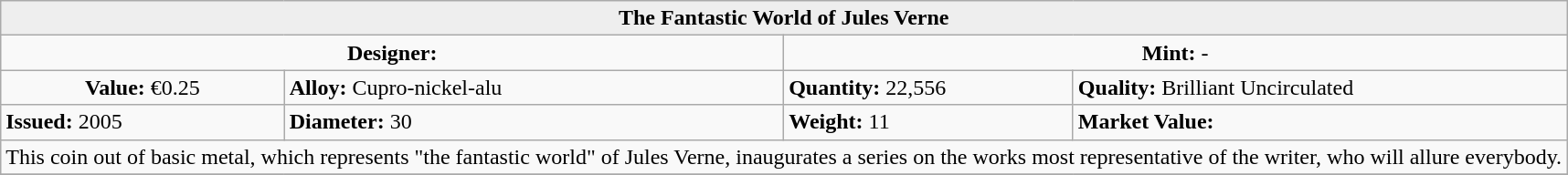<table class="wikitable">
<tr>
<th colspan="4" align=center style="background:#eeeeee;">The Fantastic World of Jules Verne</th>
</tr>
<tr>
<td colspan="2" width="50%" align=center><strong>Designer:</strong></td>
<td colspan="2" width="50%" align=center><strong>Mint:</strong> -</td>
</tr>
<tr>
<td align=center><strong>Value:</strong>	€0.25</td>
<td><strong>Alloy:</strong>	Cupro-nickel-alu</td>
<td><strong>Quantity:</strong>	22,556</td>
<td><strong>Quality:</strong>	Brilliant Uncirculated</td>
</tr>
<tr>
<td><strong>Issued:</strong>	2005</td>
<td><strong>Diameter:</strong>	30</td>
<td><strong>Weight:</strong>	11</td>
<td><strong>Market Value:</strong></td>
</tr>
<tr>
<td colspan="4" align=left>This coin out of basic metal, which represents "the fantastic world" of Jules Verne, inaugurates a series on the works most representative of the writer, who will allure everybody.</td>
</tr>
<tr>
</tr>
</table>
